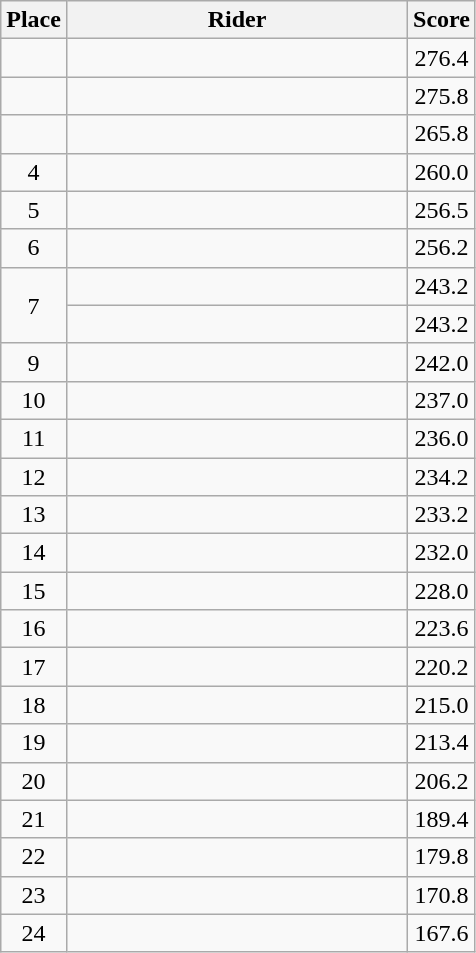<table class=wikitable style="text-align:center">
<tr>
<th>Place</th>
<th width=220>Rider</th>
<th>Score</th>
</tr>
<tr>
<td></td>
<td align=left></td>
<td>276.4</td>
</tr>
<tr>
<td></td>
<td align=left></td>
<td>275.8</td>
</tr>
<tr>
<td></td>
<td align=left></td>
<td>265.8</td>
</tr>
<tr>
<td>4</td>
<td align=left></td>
<td>260.0</td>
</tr>
<tr>
<td>5</td>
<td align=left></td>
<td>256.5</td>
</tr>
<tr>
<td>6</td>
<td align=left></td>
<td>256.2</td>
</tr>
<tr>
<td rowspan=2>7</td>
<td align=left></td>
<td>243.2</td>
</tr>
<tr>
<td align=left></td>
<td>243.2</td>
</tr>
<tr>
<td>9</td>
<td align=left></td>
<td>242.0</td>
</tr>
<tr>
<td>10</td>
<td align=left></td>
<td>237.0</td>
</tr>
<tr>
<td>11</td>
<td align=left></td>
<td>236.0</td>
</tr>
<tr>
<td>12</td>
<td align=left></td>
<td>234.2</td>
</tr>
<tr>
<td>13</td>
<td align=left></td>
<td>233.2</td>
</tr>
<tr>
<td>14</td>
<td align=left></td>
<td>232.0</td>
</tr>
<tr>
<td>15</td>
<td align=left></td>
<td>228.0</td>
</tr>
<tr>
<td>16</td>
<td align=left></td>
<td>223.6</td>
</tr>
<tr>
<td>17</td>
<td align=left></td>
<td>220.2</td>
</tr>
<tr>
<td>18</td>
<td align=left></td>
<td>215.0</td>
</tr>
<tr>
<td>19</td>
<td align=left></td>
<td>213.4</td>
</tr>
<tr>
<td>20</td>
<td align=left></td>
<td>206.2</td>
</tr>
<tr>
<td>21</td>
<td align=left></td>
<td>189.4</td>
</tr>
<tr>
<td>22</td>
<td align=left></td>
<td>179.8</td>
</tr>
<tr>
<td>23</td>
<td align=left></td>
<td>170.8</td>
</tr>
<tr>
<td>24</td>
<td align=left></td>
<td>167.6</td>
</tr>
</table>
